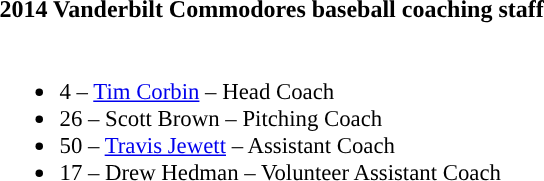<table class="toccolours">
<tr>
<th colspan=9>2014 Vanderbilt Commodores baseball coaching staff</th>
</tr>
<tr>
<td style="text-align: left;font-size: 95%;" valign="top"><br><ul><li>4 – <a href='#'>Tim Corbin</a> – Head Coach</li><li>26 – Scott Brown – Pitching Coach</li><li>50 – <a href='#'>Travis Jewett</a> – Assistant Coach</li><li>17 – Drew Hedman – Volunteer Assistant Coach</li></ul></td>
</tr>
</table>
